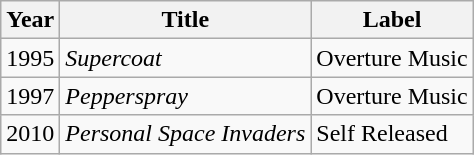<table class="wikitable">
<tr>
<th>Year</th>
<th>Title</th>
<th>Label</th>
</tr>
<tr>
<td>1995</td>
<td><em>Supercoat</em></td>
<td>Overture Music</td>
</tr>
<tr>
<td>1997</td>
<td><em>Pepperspray</em></td>
<td>Overture Music</td>
</tr>
<tr>
<td>2010</td>
<td><em>Personal Space Invaders</em></td>
<td>Self Released</td>
</tr>
</table>
